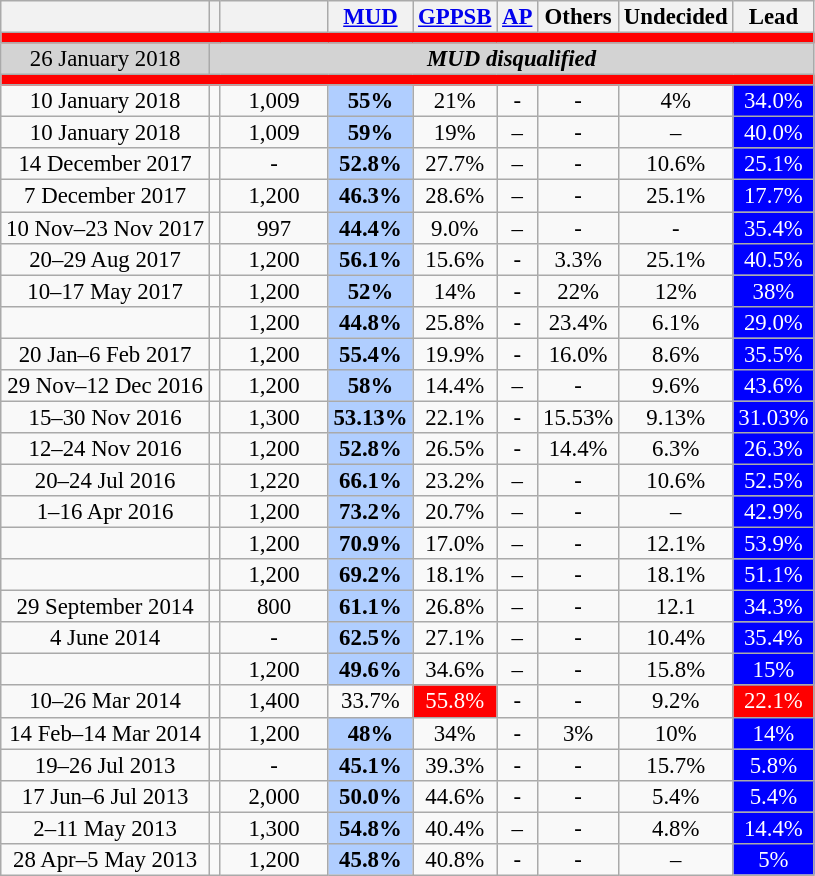<table class="wikitable sortable" style="text-align: center; line-height: 14px; font-size: 95%;">
<tr>
<th></th>
<th></th>
<th class="unsortable" style="width: 65px;"></th>
<th><a href='#'>MUD</a></th>
<th><a href='#'>GPPSB</a></th>
<th><a href='#'>AP</a></th>
<th>Others</th>
<th>Undecided</th>
<th>Lead</th>
</tr>
<tr>
<td colspan="12" style="background:red"></td>
</tr>
<tr>
<td style="background:lightgrey">26 January 2018</td>
<td style="text-align:center; background:lightgrey;" colspan="11"><strong><em>MUD disqualified</em></strong></td>
</tr>
<tr>
<td colspan="12" style="background:red"></td>
</tr>
<tr>
<td data-sort-value="17-01-2017">10 January 2018</td>
<td></td>
<td>1,009</td>
<td style="background:#B0CEFF"><strong>55%</strong></td>
<td>21%</td>
<td>-</td>
<td>-</td>
<td>4%</td>
<td style="background:#00f; color:white;">34.0%</td>
</tr>
<tr>
<td data-sort-value="17-01-2017">10 January 2018</td>
<td></td>
<td>1,009</td>
<td style="background:#B0CEFF"><strong>59%</strong></td>
<td>19%</td>
<td>–</td>
<td>-</td>
<td>–</td>
<td style="background:#00f; color:white;">40.0%</td>
</tr>
<tr>
<td data-sort-value="17-01-2017">14 December 2017</td>
<td></td>
<td>-</td>
<td style="background:#B0CEFF"><strong>52.8%</strong></td>
<td>27.7%</td>
<td>–</td>
<td>-</td>
<td>10.6%</td>
<td style="background:#00f; color:white;">25.1%</td>
</tr>
<tr>
<td data-sort-value="17-01-2017">7 December 2017</td>
<td></td>
<td>1,200</td>
<td style="background:#B0CEFF"><strong>46.3%</strong></td>
<td>28.6%</td>
<td>–</td>
<td>-</td>
<td>25.1%</td>
<td style="background:#00f; color:white;">17.7%</td>
</tr>
<tr>
<td data-sort-value="17-01-2017">10 Nov–23 Nov 2017</td>
<td></td>
<td>997</td>
<td style="background:#B0CEFF"><strong>44.4%</strong></td>
<td>9.0%</td>
<td>–</td>
<td>-</td>
<td>-</td>
<td style="background:#00f; color:white;">35.4%</td>
</tr>
<tr>
<td data-sort-value="17-01-2017">20–29 Aug 2017</td>
<td></td>
<td>1,200</td>
<td style="background:#B0CEFF"><strong>56.1%</strong></td>
<td>15.6%</td>
<td>-</td>
<td>3.3%</td>
<td>25.1%</td>
<td style="background:#00f; color:white;">40.5%</td>
</tr>
<tr>
<td data-sort-value="17-01-2017">10–17 May 2017</td>
<td></td>
<td>1,200</td>
<td style="background:#B0CEFF"><strong>52%</strong></td>
<td>14%</td>
<td>-</td>
<td>22%</td>
<td>12%</td>
<td style="background:#00f; color:white;">38%</td>
</tr>
<tr>
<td data-sort-value="17-01-2017"></td>
<td></td>
<td>1,200</td>
<td style="background:#B0CEFF"><strong>44.8%</strong></td>
<td>25.8%</td>
<td>-</td>
<td>23.4%</td>
<td>6.1%</td>
<td style="background:#00f; color:white;">29.0%</td>
</tr>
<tr>
<td data-sort-value="17-01-2017">20 Jan–6 Feb 2017</td>
<td></td>
<td>1,200</td>
<td style="background:#B0CEFF"><strong>55.4%</strong></td>
<td>19.9%</td>
<td>-</td>
<td>16.0%</td>
<td>8.6%</td>
<td style="background:#00f; color:white;">35.5%</td>
</tr>
<tr>
<td data-sort-value="17-01-2017">29 Nov–12 Dec 2016</td>
<td></td>
<td>1,200</td>
<td style="background:#B0CEFF"><strong>58%</strong></td>
<td>14.4%</td>
<td>–</td>
<td>-</td>
<td>9.6%</td>
<td style="background:#00f; color:white;">43.6%</td>
</tr>
<tr>
<td data-sort-value="17-01-2017">15–30 Nov 2016</td>
<td></td>
<td>1,300</td>
<td style="background:#B0CEFF"><strong>53.13%</strong></td>
<td>22.1%</td>
<td>-</td>
<td>15.53%</td>
<td>9.13%</td>
<td style="background:#00f; color:white;">31.03%</td>
</tr>
<tr>
<td data-sort-value="17-01-2017">12–24 Nov 2016</td>
<td></td>
<td>1,200</td>
<td style="background:#B0CEFF"><strong>52.8%</strong></td>
<td>26.5%</td>
<td>-</td>
<td>14.4%</td>
<td>6.3%</td>
<td style="background:#00f; color:white;">26.3%</td>
</tr>
<tr>
<td data-sort-value="17-01-2017">20–24 Jul 2016</td>
<td> </td>
<td>1,220</td>
<td style="background:#B0CEFF"><strong>66.1%</strong></td>
<td>23.2%</td>
<td>–</td>
<td>-</td>
<td>10.6%</td>
<td style="background:#00f; color:white;">52.5%</td>
</tr>
<tr>
<td data-sort-value="17-01-2017">1–16 Apr 2016</td>
<td></td>
<td>1,200</td>
<td style="background:#B0CEFF"><strong>73.2%</strong></td>
<td>20.7%</td>
<td>–</td>
<td>-</td>
<td>–</td>
<td style="background:#00f; color:white;">42.9%</td>
</tr>
<tr>
<td data-sort-value="17-01-2017"></td>
<td></td>
<td>1,200</td>
<td style="background:#B0CEFF"><strong>70.9%</strong></td>
<td>17.0%</td>
<td>–</td>
<td>-</td>
<td>12.1%</td>
<td style="background:#00f; color:white;">53.9%</td>
</tr>
<tr>
<td data-sort-value="17-01-2017"></td>
<td></td>
<td>1,200</td>
<td style="background:#B0CEFF"><strong>69.2%</strong></td>
<td>18.1%</td>
<td>–</td>
<td>-</td>
<td>18.1%</td>
<td style="background:#00f; color:white;">51.1%</td>
</tr>
<tr>
<td data-sort-value="17-01-2017">29 September 2014</td>
<td></td>
<td>800</td>
<td style="background:#B0CEFF"><strong>61.1%</strong></td>
<td>26.8%</td>
<td>–</td>
<td>-</td>
<td>12.1</td>
<td style="background:#00f; color:white;">34.3%</td>
</tr>
<tr>
<td data-sort-value="17-01-2017">4 June 2014</td>
<td></td>
<td>-</td>
<td style="background:#B0CEFF"><strong>62.5%</strong></td>
<td>27.1%</td>
<td>–</td>
<td>-</td>
<td>10.4%</td>
<td style="background:#00f; color:white;">35.4%</td>
</tr>
<tr>
<td data-sort-value="17-01-2017"></td>
<td></td>
<td>1,200</td>
<td style="background:#B0CEFF"><strong>49.6%</strong></td>
<td>34.6%</td>
<td>–</td>
<td>-</td>
<td>15.8%</td>
<td style="background:#00f; color:white;">15%</td>
</tr>
<tr>
<td data-sort-value="17-01-2017">10–26 Mar 2014</td>
<td> </td>
<td>1,400</td>
<td>33.7%</td>
<td style="background:red; color: white;">55.8%</td>
<td>-</td>
<td>-</td>
<td>9.2%</td>
<td style="background:red; color: white;">22.1%</td>
</tr>
<tr>
<td data-sort-value="17-01-2017">14 Feb–14 Mar 2014</td>
<td></td>
<td>1,200</td>
<td style="background:#B0CEFF"><strong>48%</strong></td>
<td>34%</td>
<td>-</td>
<td>3%</td>
<td>10%</td>
<td style="background:#00f; color:white;">14%</td>
</tr>
<tr>
<td data-sort-value="17-01-2017">19–26 Jul 2013</td>
<td></td>
<td>-</td>
<td style="background:#B0CEFF"><strong>45.1%</strong></td>
<td>39.3%</td>
<td>-</td>
<td>-</td>
<td>15.7%</td>
<td style="background:#00f; color:white;">5.8%</td>
</tr>
<tr>
<td data-sort-value="17-01-2017">17 Jun–6 Jul 2013</td>
<td></td>
<td>2,000</td>
<td style="background:#B0CEFF"><strong>50.0%</strong></td>
<td>44.6%</td>
<td>-</td>
<td>-</td>
<td>5.4%</td>
<td style="background:#00f; color:white;">5.4%</td>
</tr>
<tr>
<td data-sort-value="17-01-2017">2–11 May 2013</td>
<td></td>
<td>1,300</td>
<td style="background:#B0CEFF"><strong>54.8%</strong></td>
<td>40.4%</td>
<td>–</td>
<td>-</td>
<td>4.8%</td>
<td style="background:#00f; color:white;">14.4%</td>
</tr>
<tr>
<td data-sort-value="17-01-2017">28 Apr–5 May 2013</td>
<td></td>
<td>1,200</td>
<td style="background:#B0CEFF"><strong>45.8%</strong></td>
<td>40.8%</td>
<td>-</td>
<td>-</td>
<td>–</td>
<td style="background:#00f; color:white;">5%</td>
</tr>
</table>
